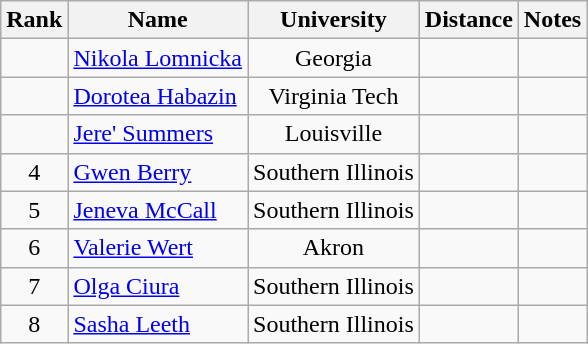<table class="wikitable sortable" style="text-align:center">
<tr>
<th>Rank</th>
<th>Name</th>
<th>University</th>
<th>Distance</th>
<th>Notes</th>
</tr>
<tr>
<td></td>
<td align=left><a href='#'>Nikola Lomnicka</a> </td>
<td>Georgia</td>
<td></td>
<td></td>
</tr>
<tr>
<td></td>
<td align=left><a href='#'>Dorotea Habazin</a></td>
<td>Virginia Tech</td>
<td></td>
<td></td>
</tr>
<tr>
<td></td>
<td align=left><a href='#'>Jere' Summers</a></td>
<td>Louisville</td>
<td></td>
<td></td>
</tr>
<tr>
<td>4</td>
<td align=left><a href='#'>Gwen Berry</a></td>
<td>Southern Illinois</td>
<td></td>
<td></td>
</tr>
<tr>
<td>5</td>
<td align=left><a href='#'>Jeneva McCall</a></td>
<td>Southern Illinois</td>
<td></td>
<td></td>
</tr>
<tr>
<td>6</td>
<td align=left><a href='#'>Valerie Wert</a></td>
<td>Akron</td>
<td></td>
<td></td>
</tr>
<tr>
<td>7</td>
<td align=left><a href='#'>Olga Ciura</a></td>
<td>Southern Illinois</td>
<td></td>
<td></td>
</tr>
<tr>
<td>8</td>
<td align=left><a href='#'>Sasha Leeth</a></td>
<td>Southern Illinois</td>
<td></td>
<td></td>
</tr>
</table>
